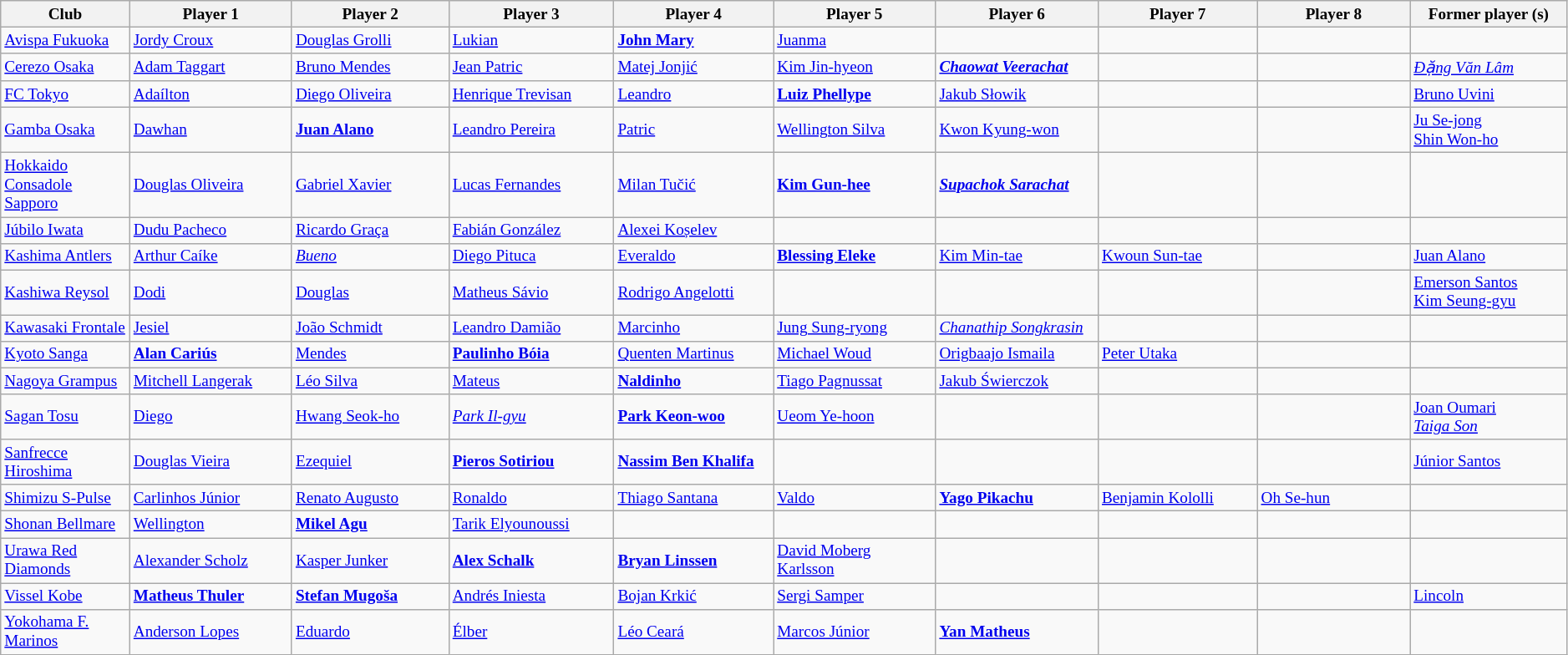<table class="wikitable sortable" style="font-size:80%;">
<tr>
<th width="120">Club</th>
<th width="160">Player 1</th>
<th width="160">Player 2</th>
<th width="160">Player 3</th>
<th width="160">Player 4</th>
<th width="160">Player 5</th>
<th width="160">Player 6</th>
<th width="160">Player 7</th>
<th width="160">Player 8</th>
<th width="160">Former player (s)</th>
</tr>
<tr>
<td><a href='#'>Avispa Fukuoka</a></td>
<td> <a href='#'>Jordy Croux</a></td>
<td> <a href='#'>Douglas Grolli</a></td>
<td> <a href='#'>Lukian</a></td>
<td> <strong><a href='#'>John Mary</a></strong></td>
<td> <a href='#'>Juanma</a></td>
<td></td>
<td></td>
<td></td>
<td></td>
</tr>
<tr>
<td><a href='#'>Cerezo Osaka</a></td>
<td> <a href='#'>Adam Taggart</a></td>
<td> <a href='#'>Bruno Mendes</a></td>
<td> <a href='#'>Jean Patric</a></td>
<td> <a href='#'>Matej Jonjić</a></td>
<td> <a href='#'>Kim Jin-hyeon</a></td>
<td> <strong><em><a href='#'>Chaowat Veerachat</a></em></strong></td>
<td></td>
<td></td>
<td> <em><a href='#'>Đặng Văn Lâm</a></em></td>
</tr>
<tr>
<td><a href='#'>FC Tokyo</a></td>
<td> <a href='#'>Adaílton</a></td>
<td> <a href='#'>Diego Oliveira</a></td>
<td> <a href='#'>Henrique Trevisan</a></td>
<td> <a href='#'>Leandro</a></td>
<td> <strong><a href='#'>Luiz Phellype</a></strong></td>
<td> <a href='#'>Jakub Słowik</a></td>
<td></td>
<td></td>
<td> <a href='#'>Bruno Uvini</a></td>
</tr>
<tr>
<td><a href='#'>Gamba Osaka</a></td>
<td> <a href='#'>Dawhan</a></td>
<td> <strong><a href='#'>Juan Alano</a></strong></td>
<td> <a href='#'>Leandro Pereira</a></td>
<td> <a href='#'>Patric</a></td>
<td> <a href='#'>Wellington Silva</a></td>
<td> <a href='#'>Kwon Kyung-won</a></td>
<td></td>
<td></td>
<td> <a href='#'>Ju Se-jong</a><br> <a href='#'>Shin Won-ho</a></td>
</tr>
<tr>
<td><a href='#'>Hokkaido Consadole Sapporo</a></td>
<td> <a href='#'>Douglas Oliveira</a></td>
<td> <a href='#'>Gabriel Xavier</a></td>
<td> <a href='#'>Lucas Fernandes</a></td>
<td> <a href='#'>Milan Tučić</a></td>
<td> <strong><a href='#'>Kim Gun-hee</a></strong></td>
<td> <strong><em><a href='#'>Supachok Sarachat</a></em></strong></td>
<td></td>
<td></td>
<td></td>
</tr>
<tr>
<td><a href='#'>Júbilo Iwata</a></td>
<td> <a href='#'>Dudu Pacheco</a></td>
<td> <a href='#'>Ricardo Graça</a></td>
<td> <a href='#'>Fabián González</a></td>
<td> <a href='#'>Alexei Koșelev</a></td>
<td></td>
<td></td>
<td></td>
<td></td>
<td></td>
</tr>
<tr>
<td><a href='#'>Kashima Antlers</a></td>
<td> <a href='#'>Arthur Caíke</a></td>
<td> <em><a href='#'>Bueno</a></em></td>
<td> <a href='#'>Diego Pituca</a></td>
<td> <a href='#'>Everaldo</a></td>
<td> <strong><a href='#'>Blessing Eleke</a></strong></td>
<td> <a href='#'>Kim Min-tae</a></td>
<td> <a href='#'>Kwoun Sun-tae</a></td>
<td></td>
<td> <a href='#'>Juan Alano</a></td>
</tr>
<tr>
<td><a href='#'>Kashiwa Reysol</a></td>
<td> <a href='#'>Dodi</a></td>
<td> <a href='#'>Douglas</a></td>
<td> <a href='#'>Matheus Sávio</a></td>
<td> <a href='#'>Rodrigo Angelotti</a></td>
<td></td>
<td></td>
<td></td>
<td></td>
<td> <a href='#'>Emerson Santos</a><br> <a href='#'>Kim Seung-gyu</a></td>
</tr>
<tr>
<td><a href='#'>Kawasaki Frontale</a></td>
<td> <a href='#'>Jesiel</a></td>
<td> <a href='#'>João Schmidt</a></td>
<td> <a href='#'>Leandro Damião</a></td>
<td> <a href='#'>Marcinho</a></td>
<td> <a href='#'>Jung Sung-ryong</a></td>
<td> <em><a href='#'>Chanathip Songkrasin</a></em></td>
<td></td>
<td></td>
<td></td>
</tr>
<tr>
<td><a href='#'>Kyoto Sanga</a></td>
<td> <strong><a href='#'>Alan Cariús</a></strong></td>
<td> <a href='#'>Mendes</a></td>
<td> <strong><a href='#'>Paulinho Bóia</a></strong></td>
<td> <a href='#'>Quenten Martinus</a></td>
<td> <a href='#'>Michael Woud</a></td>
<td> <a href='#'>Origbaajo Ismaila</a></td>
<td> <a href='#'>Peter Utaka</a></td>
<td></td>
<td></td>
</tr>
<tr>
<td><a href='#'>Nagoya Grampus</a></td>
<td> <a href='#'>Mitchell Langerak</a></td>
<td> <a href='#'>Léo Silva</a></td>
<td> <a href='#'>Mateus</a></td>
<td> <strong><a href='#'>Naldinho</a></strong></td>
<td> <a href='#'>Tiago Pagnussat</a></td>
<td> <a href='#'>Jakub Świerczok</a></td>
<td></td>
<td></td>
<td></td>
</tr>
<tr>
<td><a href='#'>Sagan Tosu</a></td>
<td> <a href='#'>Diego</a></td>
<td> <a href='#'>Hwang Seok-ho</a></td>
<td> <em><a href='#'>Park Il-gyu</a></em></td>
<td> <strong><a href='#'>Park Keon-woo</a></strong></td>
<td> <a href='#'>Ueom Ye-hoon</a></td>
<td></td>
<td></td>
<td></td>
<td> <a href='#'>Joan Oumari</a><br> <em><a href='#'>Taiga Son</a></em></td>
</tr>
<tr>
<td><a href='#'>Sanfrecce Hiroshima</a></td>
<td> <a href='#'>Douglas Vieira</a></td>
<td> <a href='#'>Ezequiel</a></td>
<td> <strong><a href='#'>Pieros Sotiriou</a></strong></td>
<td> <strong><a href='#'>Nassim Ben Khalifa</a></strong></td>
<td></td>
<td></td>
<td></td>
<td></td>
<td> <a href='#'>Júnior Santos</a></td>
</tr>
<tr>
<td><a href='#'>Shimizu S-Pulse</a></td>
<td> <a href='#'>Carlinhos Júnior</a></td>
<td> <a href='#'>Renato Augusto</a></td>
<td> <a href='#'>Ronaldo</a></td>
<td> <a href='#'>Thiago Santana</a></td>
<td> <a href='#'>Valdo</a></td>
<td> <strong><a href='#'>Yago Pikachu</a></strong></td>
<td> <a href='#'>Benjamin Kololli</a></td>
<td> <a href='#'>Oh Se-hun</a></td>
<td></td>
</tr>
<tr>
<td><a href='#'>Shonan Bellmare</a></td>
<td> <a href='#'>Wellington</a></td>
<td> <strong><a href='#'>Mikel Agu</a></strong></td>
<td> <a href='#'>Tarik Elyounoussi</a></td>
<td></td>
<td></td>
<td></td>
<td></td>
<td></td>
<td></td>
</tr>
<tr>
<td><a href='#'>Urawa Red Diamonds</a></td>
<td> <a href='#'>Alexander Scholz</a></td>
<td> <a href='#'>Kasper Junker</a></td>
<td> <strong><a href='#'>Alex Schalk</a></strong></td>
<td> <strong><a href='#'>Bryan Linssen</a></strong></td>
<td> <a href='#'>David Moberg Karlsson</a></td>
<td></td>
<td></td>
<td></td>
<td></td>
</tr>
<tr>
<td><a href='#'>Vissel Kobe</a></td>
<td> <strong><a href='#'>Matheus Thuler</a></strong></td>
<td> <strong><a href='#'>Stefan Mugoša</a></strong></td>
<td> <a href='#'>Andrés Iniesta</a></td>
<td> <a href='#'>Bojan Krkić</a></td>
<td> <a href='#'>Sergi Samper</a></td>
<td></td>
<td></td>
<td></td>
<td> <a href='#'>Lincoln</a></td>
</tr>
<tr>
<td><a href='#'>Yokohama F. Marinos</a></td>
<td> <a href='#'>Anderson Lopes</a></td>
<td> <a href='#'>Eduardo</a></td>
<td> <a href='#'>Élber</a></td>
<td> <a href='#'>Léo Ceará</a></td>
<td> <a href='#'>Marcos Júnior</a></td>
<td> <strong><a href='#'>Yan Matheus</a></strong></td>
<td></td>
<td></td>
<td></td>
</tr>
</table>
